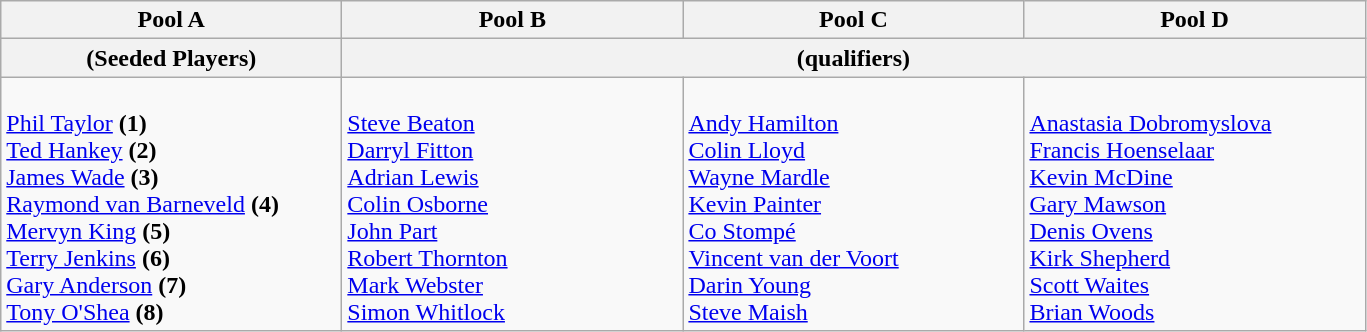<table class="wikitable">
<tr>
<th width=220>Pool A</th>
<th width=220>Pool B</th>
<th width=220>Pool C</th>
<th width=220>Pool D</th>
</tr>
<tr>
<th>(Seeded Players)</th>
<th colspan=3>(qualifiers)</th>
</tr>
<tr>
<td valign="top"><br> <a href='#'>Phil Taylor</a> <strong>(1)</strong><br>
 <a href='#'>Ted Hankey</a> <strong>(2)</strong><br>
 <a href='#'>James Wade</a> <strong>(3)</strong><br>
 <a href='#'>Raymond van Barneveld</a> <strong>(4)</strong><br>
 <a href='#'>Mervyn King</a> <strong>(5)</strong><br>
 <a href='#'>Terry Jenkins</a> <strong>(6)</strong><br>
 <a href='#'>Gary Anderson</a> <strong>(7)</strong><br>
 <a href='#'>Tony O'Shea</a> <strong>(8)</strong></td>
<td valign="top"><br> <a href='#'>Steve Beaton</a><br>
 <a href='#'>Darryl Fitton</a><br>
 <a href='#'>Adrian Lewis</a><br>
 <a href='#'>Colin Osborne</a><br>
 <a href='#'>John Part</a><br>
 <a href='#'>Robert Thornton</a><br>
 <a href='#'>Mark Webster</a><br>
 <a href='#'>Simon Whitlock</a></td>
<td valign="top"><br> <a href='#'>Andy Hamilton</a><br>
 <a href='#'>Colin Lloyd</a><br>
 <a href='#'>Wayne Mardle</a><br>
 <a href='#'>Kevin Painter</a><br>
 <a href='#'>Co Stompé</a><br>
 <a href='#'>Vincent van der Voort</a><br>
 <a href='#'>Darin Young</a><br>
 <a href='#'>Steve Maish</a><br></td>
<td valign="top"><br> <a href='#'>Anastasia Dobromyslova</a><br>
 <a href='#'>Francis Hoenselaar</a><br>
 <a href='#'>Kevin McDine</a><br>
 <a href='#'>Gary Mawson</a><br>
 <a href='#'>Denis Ovens</a><br>
 <a href='#'>Kirk Shepherd</a><br>
 <a href='#'>Scott Waites</a><br>
 <a href='#'>Brian Woods</a></td>
</tr>
</table>
